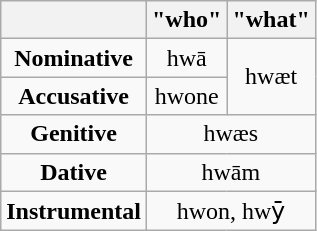<table class="wikitable" style="text-align:center">
<tr>
<th></th>
<th>"who"</th>
<th>"what"</th>
</tr>
<tr>
<td><strong>Nominative</strong></td>
<td>hwā</td>
<td rowspan="2">hwæt</td>
</tr>
<tr>
<td><strong>Accusative</strong></td>
<td>hwone</td>
</tr>
<tr>
<td><strong>Genitive</strong></td>
<td colspan="2">hwæs</td>
</tr>
<tr>
<td><strong>Dative</strong></td>
<td colspan="2">hwām</td>
</tr>
<tr>
<td><strong>Instrumental</strong></td>
<td colspan="2">hwon, hwȳ</td>
</tr>
</table>
